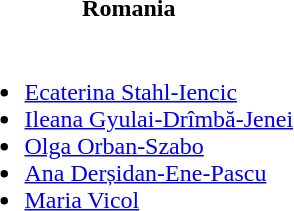<table>
<tr>
<th>Romania</th>
</tr>
<tr>
<td><br><ul><li><a href='#'>Ecaterina Stahl-Iencic</a></li><li><a href='#'>Ileana Gyulai-Drîmbă-Jenei</a></li><li><a href='#'>Olga Orban-Szabo</a></li><li><a href='#'>Ana Derșidan-Ene-Pascu</a></li><li><a href='#'>Maria Vicol</a></li></ul></td>
</tr>
</table>
